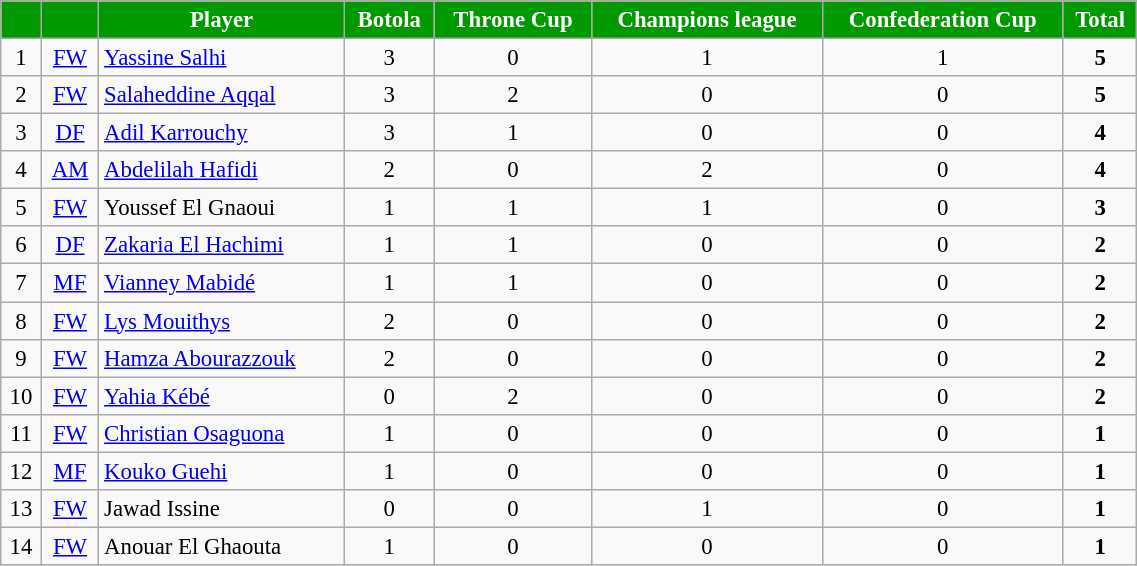<table class="wikitable" style="width:60%; text-align:center; font-size:95%; text-align:centre;">
<tr>
<th style="background:#009900; color:white;"></th>
<th style="background:#009900; color:white;"></th>
<th style="background:#009900; color:white;">Player</th>
<th style="background:#009900; color:white;">Botola</th>
<th style="background:#009900; color:white;">Throne Cup</th>
<th style="background:#009900; color:white;">Champions league</th>
<th style="background:#009900; color:white;">Confederation Cup</th>
<th style="background:#009900; color:white;">Total</th>
</tr>
<tr>
<td rowspan="-">1</td>
<td><a href='#'>FW</a></td>
<td rowspan="-" style="text-align:left;"> <a href='#'>Yassine Salhi</a></td>
<td rowspan="-">3</td>
<td rowspan="-">0</td>
<td rowspan="-">1</td>
<td>1</td>
<td rowspan="-"><strong>5</strong></td>
</tr>
<tr>
<td rowspan="-">2</td>
<td rowspan="-"><a href='#'>FW</a></td>
<td rowspan="-" style="text-align:left;"> <a href='#'>Salaheddine Aqqal</a></td>
<td rowspan="-">3</td>
<td rowspan="-">2</td>
<td rowspan="-">0</td>
<td rowspan="-">0</td>
<td rowspan="-"><strong>5</strong></td>
</tr>
<tr>
<td rowspan="-">3</td>
<td rowspan="-"><a href='#'>DF</a></td>
<td rowspan="-" style="text-align:left;"> <a href='#'>Adil Karrouchy</a></td>
<td rowspan="-">3</td>
<td rowspan="-">1</td>
<td rowspan="-">0</td>
<td rowspan="-">0</td>
<td rowspan="-"><strong>4</strong></td>
</tr>
<tr>
<td rowspan="-">4</td>
<td rowspan="-"><a href='#'>AM</a></td>
<td rowspan="-" style="text-align:left;"> <a href='#'>Abdelilah Hafidi</a></td>
<td rowspan="-">2</td>
<td rowspan="-">0</td>
<td rowspan="-">2</td>
<td rowspan="-">0</td>
<td rowspan="-"><strong>4</strong></td>
</tr>
<tr>
<td rowspan="-">5</td>
<td><a href='#'>FW</a></td>
<td rowspan="-" style="text-align:left;"> Youssef El Gnaoui</td>
<td rowspan="-">1</td>
<td rowspan="-">1</td>
<td rowspan="-">1</td>
<td rowspan="-">0</td>
<td rowspan="-"><strong>3</strong></td>
</tr>
<tr>
<td rowspan="-">6</td>
<td rowspan="-"><a href='#'>DF</a></td>
<td style="text-align:left;"> <a href='#'>Zakaria El Hachimi</a></td>
<td rowspan="-">1</td>
<td rowspan="-">1</td>
<td rowspan="-">0</td>
<td rowspan="-">0</td>
<td rowspan="-"><strong>2</strong></td>
</tr>
<tr>
<td rowspan="-">7</td>
<td rowspan="-"><a href='#'>MF</a></td>
<td rowspan="-" style="text-align:left;"> <a href='#'>Vianney Mabidé</a></td>
<td rowspan="-">1</td>
<td rowspan="-">1</td>
<td rowspan="-">0</td>
<td rowspan="-">0</td>
<td rowspan="-"><strong>2</strong></td>
</tr>
<tr>
<td rowspan="-">8</td>
<td><a href='#'>FW</a></td>
<td rowspan="-" style="text-align:left;"> <a href='#'>Lys Mouithys</a></td>
<td rowspan="-">2</td>
<td rowspan="-">0</td>
<td rowspan="-">0</td>
<td rowspan="-">0</td>
<td rowspan="-"><strong>2</strong></td>
</tr>
<tr>
<td rowspan="-">9</td>
<td><a href='#'>FW</a></td>
<td rowspan="-" style="text-align:left;"> <a href='#'>Hamza Abourazzouk</a></td>
<td rowspan="-">2</td>
<td rowspan="-">0</td>
<td rowspan="-">0</td>
<td rowspan="-">0</td>
<td rowspan="-"><strong>2</strong></td>
</tr>
<tr>
<td rowspan="-">10</td>
<td><a href='#'>FW</a></td>
<td rowspan="-" style="text-align:left;"> <a href='#'>Yahia Kébé</a></td>
<td rowspan="-">0</td>
<td rowspan="-">2</td>
<td rowspan="-">0</td>
<td rowspan="-">0</td>
<td rowspan="-"><strong>2</strong></td>
</tr>
<tr>
<td rowspan="-">11</td>
<td><a href='#'>FW</a></td>
<td rowspan="-" style="text-align:left;"> <a href='#'>Christian Osaguona</a></td>
<td rowspan="-">1</td>
<td rowspan="-">0</td>
<td rowspan="-">0</td>
<td rowspan="-">0</td>
<td rowspan="-"><strong>1</strong></td>
</tr>
<tr>
<td rowspan="-">12</td>
<td rowspan="-"><a href='#'>MF</a></td>
<td rowspan="-" style="text-align:left;"> <a href='#'>Kouko Guehi</a></td>
<td rowspan="-">1</td>
<td rowspan="-">0</td>
<td rowspan="-">0</td>
<td rowspan="-">0</td>
<td rowspan="-"><strong>1</strong></td>
</tr>
<tr>
<td rowspan="-">13</td>
<td><a href='#'>FW</a></td>
<td style="text-align:left;"> Jawad Issine</td>
<td rowspan="-">0</td>
<td rowspan="-">0</td>
<td rowspan="-">1</td>
<td rowspan="-">0</td>
<td rowspan="-"><strong>1</strong></td>
</tr>
<tr>
<td rowspan="-">14</td>
<td><a href='#'>FW</a></td>
<td rowspan="-" style="text-align:left;"> Anouar El Ghaouta</td>
<td rowspan="-">1</td>
<td rowspan="-">0</td>
<td rowspan="-">0</td>
<td rowspan="-">0</td>
<td rowspan="-"><strong>1</strong></td>
</tr>
</table>
